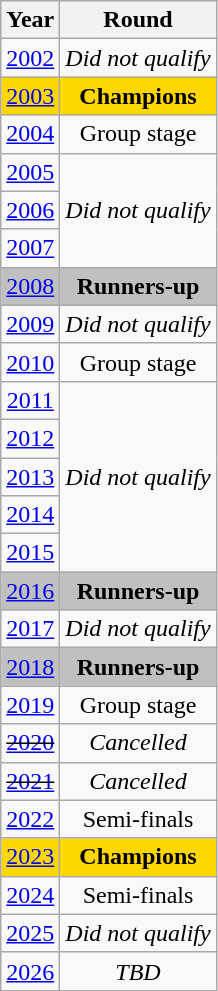<table class="wikitable" style="text-align: center;">
<tr>
<th>Year</th>
<th>Round</th>
</tr>
<tr>
<td> <a href='#'>2002</a></td>
<td><em>Did not qualify</em></td>
</tr>
<tr style="background-color:Gold;">
<td> <a href='#'>2003</a></td>
<td><strong>Champions</strong></td>
</tr>
<tr>
<td> <a href='#'>2004</a></td>
<td>Group stage</td>
</tr>
<tr>
<td> <a href='#'>2005</a></td>
<td rowspan=3><em>Did not qualify</em></td>
</tr>
<tr>
<td> <a href='#'>2006</a></td>
</tr>
<tr>
<td> <a href='#'>2007</a></td>
</tr>
<tr style="background-color:Silver;">
<td> <a href='#'>2008</a></td>
<td><strong>Runners-up</strong></td>
</tr>
<tr>
<td> <a href='#'>2009</a></td>
<td><em>Did not qualify</em></td>
</tr>
<tr>
<td> <a href='#'>2010</a></td>
<td>Group stage</td>
</tr>
<tr>
<td> <a href='#'>2011</a></td>
<td rowspan=5><em>Did not qualify</em></td>
</tr>
<tr>
<td> <a href='#'>2012</a></td>
</tr>
<tr>
<td> <a href='#'>2013</a></td>
</tr>
<tr>
<td> <a href='#'>2014</a></td>
</tr>
<tr>
<td> <a href='#'>2015</a></td>
</tr>
<tr style="background-color:Silver;">
<td> <a href='#'>2016</a></td>
<td><strong>Runners-up</strong></td>
</tr>
<tr>
<td> <a href='#'>2017</a></td>
<td><em>Did not qualify</em></td>
</tr>
<tr style="background-color:Silver;">
<td> <a href='#'>2018</a></td>
<td><strong>Runners-up</strong></td>
</tr>
<tr>
<td> <a href='#'>2019</a></td>
<td>Group stage</td>
</tr>
<tr>
<td> <s><a href='#'>2020</a></s></td>
<td><em>Cancelled</em></td>
</tr>
<tr>
<td> <s><a href='#'>2021</a></s></td>
<td><em>Cancelled</em></td>
</tr>
<tr>
<td> <a href='#'>2022</a></td>
<td>Semi-finals</td>
</tr>
<tr style="background-color:Gold;">
<td> <a href='#'>2023</a></td>
<td><strong>Champions</strong></td>
</tr>
<tr>
<td> <a href='#'>2024</a></td>
<td>Semi-finals</td>
</tr>
<tr>
<td> <a href='#'>2025</a></td>
<td><em>Did not qualify</em></td>
</tr>
<tr>
<td> <a href='#'>2026</a></td>
<td><em>TBD</em></td>
</tr>
</table>
